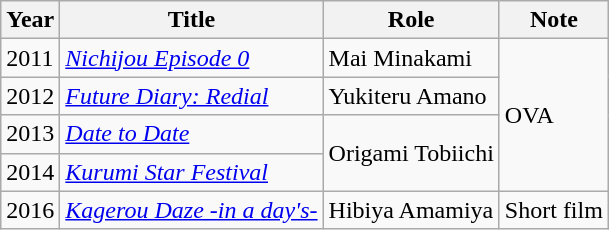<table class="wikitable">
<tr>
<th>Year</th>
<th>Title</th>
<th>Role</th>
<th>Note</th>
</tr>
<tr>
<td>2011</td>
<td><em><a href='#'>Nichijou Episode 0</a></em></td>
<td>Mai Minakami</td>
<td rowspan="4">OVA</td>
</tr>
<tr>
<td>2012</td>
<td><em><a href='#'>Future Diary: Redial</a></em></td>
<td>Yukiteru Amano</td>
</tr>
<tr>
<td>2013</td>
<td><em><a href='#'>Date to Date</a></em></td>
<td rowspan="2">Origami Tobiichi</td>
</tr>
<tr>
<td>2014</td>
<td><em><a href='#'>Kurumi Star Festival</a></em></td>
</tr>
<tr>
<td>2016</td>
<td><em><a href='#'>Kagerou Daze -in a day's-</a></em></td>
<td>Hibiya Amamiya</td>
<td>Short film</td>
</tr>
</table>
